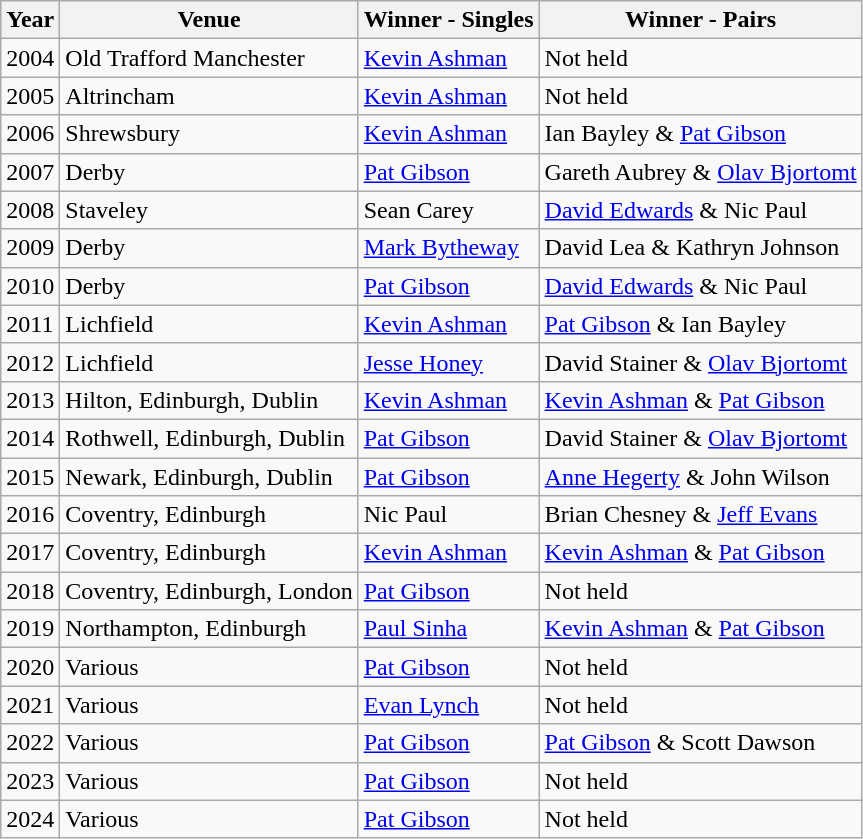<table class="wikitable" border="1">
<tr>
<th>Year</th>
<th>Venue</th>
<th>Winner - Singles</th>
<th>Winner - Pairs</th>
</tr>
<tr>
<td>2004</td>
<td>Old Trafford Manchester</td>
<td><a href='#'>Kevin Ashman</a></td>
<td>Not held</td>
</tr>
<tr>
<td>2005</td>
<td>Altrincham</td>
<td><a href='#'>Kevin Ashman</a></td>
<td>Not held</td>
</tr>
<tr>
<td>2006</td>
<td>Shrewsbury</td>
<td><a href='#'>Kevin Ashman</a></td>
<td>Ian Bayley & <a href='#'>Pat Gibson</a></td>
</tr>
<tr>
<td>2007</td>
<td>Derby</td>
<td><a href='#'>Pat Gibson</a></td>
<td>Gareth Aubrey & <a href='#'>Olav Bjortomt</a></td>
</tr>
<tr>
<td>2008</td>
<td>Staveley</td>
<td>Sean Carey</td>
<td><a href='#'>David Edwards</a> & Nic Paul</td>
</tr>
<tr>
<td>2009</td>
<td>Derby</td>
<td><a href='#'>Mark Bytheway</a></td>
<td>David Lea & Kathryn Johnson</td>
</tr>
<tr>
<td>2010</td>
<td>Derby</td>
<td><a href='#'>Pat Gibson</a></td>
<td><a href='#'>David Edwards</a> & Nic Paul</td>
</tr>
<tr>
<td>2011</td>
<td>Lichfield</td>
<td><a href='#'>Kevin Ashman</a></td>
<td><a href='#'>Pat Gibson</a> & Ian Bayley</td>
</tr>
<tr>
<td>2012</td>
<td>Lichfield</td>
<td><a href='#'>Jesse Honey</a></td>
<td>David Stainer & <a href='#'>Olav Bjortomt</a></td>
</tr>
<tr>
<td>2013</td>
<td>Hilton, Edinburgh, Dublin</td>
<td><a href='#'>Kevin Ashman</a></td>
<td><a href='#'>Kevin Ashman</a> & <a href='#'>Pat Gibson</a></td>
</tr>
<tr>
<td>2014</td>
<td>Rothwell, Edinburgh, Dublin</td>
<td><a href='#'>Pat Gibson</a></td>
<td>David Stainer & <a href='#'>Olav Bjortomt</a></td>
</tr>
<tr>
<td>2015</td>
<td>Newark, Edinburgh, Dublin</td>
<td><a href='#'>Pat Gibson</a></td>
<td><a href='#'>Anne Hegerty</a> & John Wilson</td>
</tr>
<tr>
<td>2016</td>
<td>Coventry, Edinburgh</td>
<td>Nic Paul</td>
<td>Brian Chesney & <a href='#'>Jeff Evans</a></td>
</tr>
<tr>
<td>2017</td>
<td>Coventry, Edinburgh</td>
<td><a href='#'>Kevin Ashman</a></td>
<td><a href='#'>Kevin Ashman</a> & <a href='#'>Pat Gibson</a></td>
</tr>
<tr>
<td>2018</td>
<td>Coventry, Edinburgh, London</td>
<td><a href='#'>Pat Gibson</a></td>
<td>Not held</td>
</tr>
<tr>
<td>2019</td>
<td>Northampton, Edinburgh</td>
<td><a href='#'>Paul Sinha</a></td>
<td><a href='#'>Kevin Ashman</a> & <a href='#'>Pat Gibson</a></td>
</tr>
<tr>
<td>2020</td>
<td>Various</td>
<td><a href='#'>Pat Gibson</a></td>
<td>Not held</td>
</tr>
<tr>
<td>2021</td>
<td>Various</td>
<td><a href='#'>Evan Lynch</a></td>
<td>Not held</td>
</tr>
<tr>
<td>2022</td>
<td>Various</td>
<td><a href='#'>Pat Gibson</a></td>
<td><a href='#'>Pat Gibson</a> & Scott Dawson</td>
</tr>
<tr>
<td>2023</td>
<td>Various</td>
<td><a href='#'>Pat Gibson</a></td>
<td>Not held</td>
</tr>
<tr>
<td>2024</td>
<td>Various</td>
<td><a href='#'>Pat Gibson</a></td>
<td>Not held</td>
</tr>
</table>
